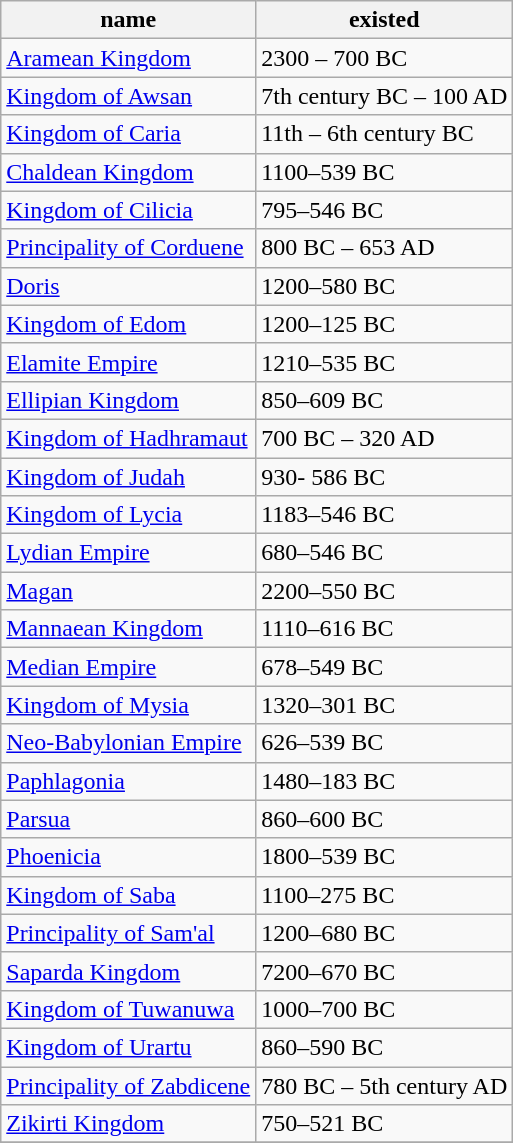<table class=wikitable border="1">
<tr>
<th>name</th>
<th>existed</th>
</tr>
<tr>
<td><a href='#'>Aramean Kingdom</a></td>
<td>2300 – 700 BC</td>
</tr>
<tr>
<td><a href='#'>Kingdom of Awsan</a></td>
<td>7th century BC – 100 AD</td>
</tr>
<tr>
<td><a href='#'>Kingdom of Caria</a></td>
<td>11th – 6th century BC</td>
</tr>
<tr>
<td><a href='#'>Chaldean Kingdom</a></td>
<td>1100–539 BC</td>
</tr>
<tr>
<td><a href='#'>Kingdom of Cilicia</a></td>
<td>795–546 BC</td>
</tr>
<tr>
<td><a href='#'>Principality of Corduene</a></td>
<td>800 BC – 653 AD</td>
</tr>
<tr>
<td><a href='#'>Doris</a></td>
<td>1200–580 BC</td>
</tr>
<tr>
<td><a href='#'>Kingdom of Edom</a></td>
<td>1200–125 BC</td>
</tr>
<tr>
<td><a href='#'>Elamite Empire</a></td>
<td>1210–535 BC</td>
</tr>
<tr>
<td><a href='#'>Ellipian Kingdom</a></td>
<td>850–609 BC</td>
</tr>
<tr>
<td><a href='#'>Kingdom of Hadhramaut</a></td>
<td>700 BC – 320 AD</td>
</tr>
<tr>
<td><a href='#'>Kingdom of Judah</a></td>
<td>930- 586 BC</td>
</tr>
<tr>
<td><a href='#'>Kingdom of Lycia</a></td>
<td>1183–546 BC</td>
</tr>
<tr>
<td><a href='#'>Lydian Empire</a></td>
<td>680–546 BC</td>
</tr>
<tr>
<td><a href='#'>Magan</a></td>
<td>2200–550 BC</td>
</tr>
<tr>
<td><a href='#'>Mannaean Kingdom</a></td>
<td>1110–616 BC</td>
</tr>
<tr>
<td><a href='#'>Median Empire</a></td>
<td>678–549 BC</td>
</tr>
<tr>
<td><a href='#'>Kingdom of Mysia</a></td>
<td>1320–301 BC </td>
</tr>
<tr>
<td><a href='#'>Neo-Babylonian Empire</a></td>
<td>626–539 BC</td>
</tr>
<tr>
<td><a href='#'>Paphlagonia</a></td>
<td>1480–183 BC</td>
</tr>
<tr>
<td><a href='#'>Parsua</a></td>
<td>860–600 BC</td>
</tr>
<tr>
<td><a href='#'>Phoenicia</a></td>
<td>1800–539 BC</td>
</tr>
<tr>
<td><a href='#'>Kingdom of Saba</a></td>
<td>1100–275 BC</td>
</tr>
<tr>
<td><a href='#'>Principality of Sam'al</a></td>
<td>1200–680 BC</td>
</tr>
<tr>
<td><a href='#'>Saparda Kingdom</a></td>
<td>7200–670 BC</td>
</tr>
<tr>
<td><a href='#'>Kingdom of Tuwanuwa</a></td>
<td>1000–700 BC</td>
</tr>
<tr>
<td><a href='#'>Kingdom of Urartu</a></td>
<td>860–590 BC</td>
</tr>
<tr>
<td><a href='#'>Principality of Zabdicene</a></td>
<td>780 BC – 5th century AD</td>
</tr>
<tr>
<td><a href='#'>Zikirti Kingdom</a></td>
<td>750–521 BC</td>
</tr>
<tr>
</tr>
</table>
